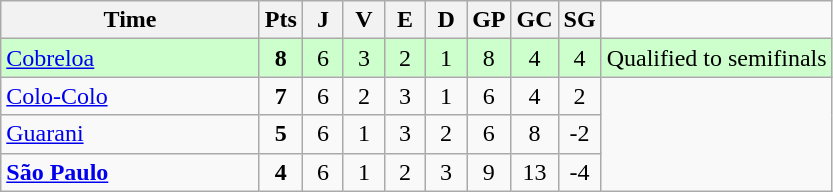<table class="wikitable" style="text-align: center;">
<tr>
<th width="165">Time</th>
<th width="20">Pts</th>
<th width="20">J</th>
<th width="20">V</th>
<th width="20">E</th>
<th width="20">D</th>
<th width="20">GP</th>
<th width="20">GC</th>
<th width="20">SG</th>
</tr>
<tr bgcolor=#CCFFCC>
<td style="text-align:left;"> <a href='#'>Cobreloa</a></td>
<td><strong>8</strong></td>
<td>6</td>
<td>3</td>
<td>2</td>
<td>1</td>
<td>8</td>
<td>4</td>
<td>4</td>
<td>Qualified to semifinals</td>
</tr>
<tr>
<td style="text-align:left;"> <a href='#'>Colo-Colo</a></td>
<td><strong>7</strong></td>
<td>6</td>
<td>2</td>
<td>3</td>
<td>1</td>
<td>6</td>
<td>4</td>
<td>2</td>
</tr>
<tr>
<td style="text-align:left;"> <a href='#'>Guarani</a></td>
<td><strong>5</strong></td>
<td>6</td>
<td>1</td>
<td>3</td>
<td>2</td>
<td>6</td>
<td>8</td>
<td>-2</td>
</tr>
<tr>
<td style="text-align:left;"> <strong><a href='#'>São Paulo</a></strong></td>
<td><strong>4</strong></td>
<td>6</td>
<td>1</td>
<td>2</td>
<td>3</td>
<td>9</td>
<td>13</td>
<td>-4</td>
</tr>
</table>
